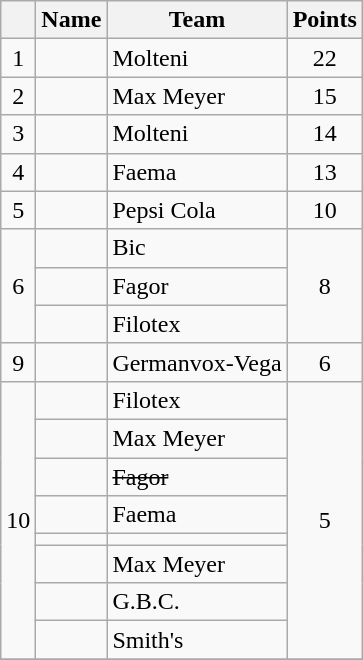<table class="wikitable">
<tr>
<th></th>
<th>Name</th>
<th>Team</th>
<th>Points</th>
</tr>
<tr>
<td style="text-align:center">1</td>
<td></td>
<td>Molteni</td>
<td style="text-align:center">22</td>
</tr>
<tr>
<td style="text-align:center">2</td>
<td></td>
<td>Max Meyer</td>
<td style="text-align:center">15</td>
</tr>
<tr>
<td style="text-align:center">3</td>
<td></td>
<td>Molteni</td>
<td style="text-align:center">14</td>
</tr>
<tr>
<td style="text-align:center">4</td>
<td></td>
<td>Faema</td>
<td style="text-align:center">13</td>
</tr>
<tr>
<td style="text-align:center">5</td>
<td></td>
<td>Pepsi Cola</td>
<td style="text-align:center">10</td>
</tr>
<tr>
<td style="text-align:center" rowspan =3>6</td>
<td></td>
<td>Bic</td>
<td style="text-align:center" rowspan=3>8</td>
</tr>
<tr>
<td></td>
<td>Fagor</td>
</tr>
<tr>
<td></td>
<td>Filotex</td>
</tr>
<tr>
<td style="text-align:center">9</td>
<td></td>
<td>Germanvox-Vega</td>
<td style="text-align:center">6</td>
</tr>
<tr>
<td style="text-align:center" rowspan=8>10</td>
<td></td>
<td>Filotex</td>
<td style="text-align:center" rowspan=8>5</td>
</tr>
<tr>
<td></td>
<td>Max Meyer</td>
</tr>
<tr>
<td><del></del></td>
<td><del>Fagor</del></td>
</tr>
<tr>
<td></td>
<td>Faema</td>
</tr>
<tr>
<td></td>
<td></td>
</tr>
<tr>
<td></td>
<td>Max Meyer</td>
</tr>
<tr>
<td></td>
<td>G.B.C.</td>
</tr>
<tr>
<td></td>
<td>Smith's</td>
</tr>
<tr>
</tr>
</table>
